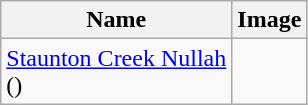<table class="wikitable">
<tr>
<th>Name</th>
<th>Image</th>
</tr>
<tr>
<td><a href='#'>Staunton Creek Nullah</a> <br>()</td>
<td></td>
</tr>
</table>
